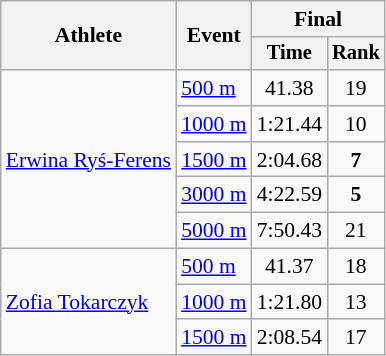<table class="wikitable" style="font-size:90%">
<tr>
<th rowspan=2>Athlete</th>
<th rowspan=2>Event</th>
<th colspan=2>Final</th>
</tr>
<tr style="font-size:95%">
<th>Time</th>
<th>Rank</th>
</tr>
<tr align=center>
<td align=left rowspan=5><a href='#'>Erwina Ryś-Ferens</a></td>
<td align=left><a href='#'>500 m</a></td>
<td>41.38</td>
<td>19</td>
</tr>
<tr align=center>
<td align=left><a href='#'>1000 m</a></td>
<td>1:21.44</td>
<td>10</td>
</tr>
<tr align=center>
<td align=left><a href='#'>1500 m</a></td>
<td>2:04.68</td>
<td><strong>7</strong></td>
</tr>
<tr align=center>
<td align=left><a href='#'>3000 m</a></td>
<td>4:22.59</td>
<td><strong>5</strong></td>
</tr>
<tr align=center>
<td align=left><a href='#'>5000 m</a></td>
<td>7:50.43</td>
<td>21</td>
</tr>
<tr align=center>
<td align=left rowspan=3><a href='#'>Zofia Tokarczyk</a></td>
<td align=left><a href='#'>500 m</a></td>
<td>41.37</td>
<td>18</td>
</tr>
<tr align=center>
<td align=left><a href='#'>1000 m</a></td>
<td>1:21.80</td>
<td>13</td>
</tr>
<tr align=center>
<td align=left><a href='#'>1500 m</a></td>
<td>2:08.54</td>
<td>17</td>
</tr>
</table>
